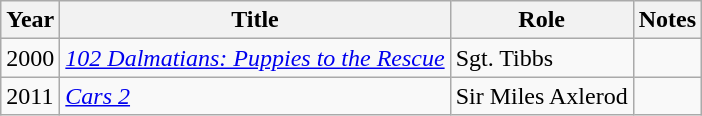<table class="wikitable sortable">
<tr>
<th>Year</th>
<th>Title</th>
<th>Role</th>
<th class="unsortable">Notes</th>
</tr>
<tr>
<td>2000</td>
<td><em><a href='#'>102 Dalmatians: Puppies to the Rescue</a></em></td>
<td>Sgt. Tibbs</td>
<td></td>
</tr>
<tr>
<td>2011</td>
<td><em><a href='#'>Cars 2</a></em></td>
<td>Sir Miles Axlerod</td>
<td></td>
</tr>
</table>
